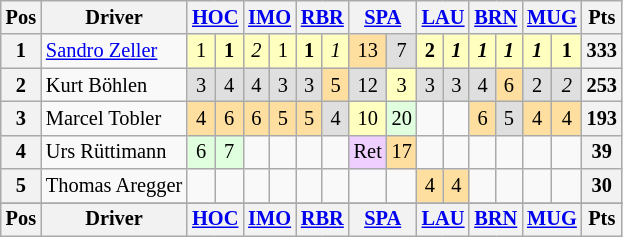<table class="wikitable" style="font-size: 85%; text-align: center;">
<tr valign="top">
<th valign=middle>Pos</th>
<th valign=middle>Driver</th>
<th colspan=2><a href='#'>HOC</a><br></th>
<th colspan=2><a href='#'>IMO</a><br></th>
<th colspan=2><a href='#'>RBR</a><br></th>
<th colspan=2><a href='#'>SPA</a><br></th>
<th colspan=2><a href='#'>LAU</a><br></th>
<th colspan=2><a href='#'>BRN</a><br></th>
<th colspan=2><a href='#'>MUG</a><br></th>
<th valign="middle">Pts</th>
</tr>
<tr>
<th>1</th>
<td align=left> <a href='#'>Sandro Zeller</a></td>
<td style="background:#FFFFBF;">1</td>
<td style="background:#FFFFBF;"><strong>1</strong></td>
<td style="background:#FFFFBF;"><em>2</em></td>
<td style="background:#FFFFBF;">1</td>
<td style="background:#FFFFBF;"><strong>1</strong></td>
<td style="background:#FFFFBF;"><em>1</em></td>
<td style="background:#FFDF9F;">13</td>
<td style="background:#DFDFDF;">7</td>
<td style="background:#FFFFBF;"><strong>2</strong></td>
<td style="background:#FFFFBF;"><strong><em>1</em></strong></td>
<td style="background:#FFFFBF;"><strong><em>1</em></strong></td>
<td style="background:#FFFFBF;"><strong><em>1</em></strong></td>
<td style="background:#FFFFBF;"><strong><em>1</em></strong></td>
<td style="background:#FFFFBF;"><strong>1</strong></td>
<th>333</th>
</tr>
<tr>
<th>2</th>
<td align=left> Kurt Böhlen</td>
<td style="background:#DFDFDF;">3</td>
<td style="background:#DFDFDF;">4</td>
<td style="background:#DFDFDF;">4</td>
<td style="background:#DFDFDF;">3</td>
<td style="background:#DFDFDF;">3</td>
<td style="background:#FFDF9F;">5</td>
<td style="background:#DFDFDF;">12</td>
<td style="background:#FFFFBF;">3</td>
<td style="background:#DFDFDF;">3</td>
<td style="background:#DFDFDF;">3</td>
<td style="background:#DFDFDF;">4</td>
<td style="background:#FFDF9F;">6</td>
<td style="background:#DFDFDF;">2</td>
<td style="background:#DFDFDF;"><em>2</em></td>
<th>253</th>
</tr>
<tr>
<th>3</th>
<td align=left> Marcel Tobler</td>
<td style="background:#FFDF9F;">4</td>
<td style="background:#FFDF9F;">6</td>
<td style="background:#FFDF9F;">6</td>
<td style="background:#FFDF9F;">5</td>
<td style="background:#FFDF9F;">5</td>
<td style="background:#DFDFDF;">4</td>
<td style="background:#FFFFBF;">10</td>
<td style="background:#DFFFDF;">20</td>
<td></td>
<td></td>
<td style="background:#FFDF9F;">6</td>
<td style="background:#DFDFDF;">5</td>
<td style="background:#FFDF9F;">4</td>
<td style="background:#FFDF9F;">4</td>
<th>193</th>
</tr>
<tr>
<th>4</th>
<td align=left> Urs Rüttimann</td>
<td style="background:#DFFFDF;">6</td>
<td style="background:#DFFFDF;">7</td>
<td></td>
<td></td>
<td></td>
<td></td>
<td style="background:#EFCFFF;">Ret</td>
<td style="background:#FFDF9F;">17</td>
<td></td>
<td></td>
<td></td>
<td></td>
<td></td>
<td></td>
<th>39</th>
</tr>
<tr>
<th>5</th>
<td align=left> Thomas Aregger</td>
<td></td>
<td></td>
<td></td>
<td></td>
<td></td>
<td></td>
<td></td>
<td></td>
<td style="background:#FFDF9F;">4</td>
<td style="background:#FFDF9F;">4</td>
<td></td>
<td></td>
<td></td>
<td></td>
<th>30</th>
</tr>
<tr>
</tr>
<tr style="background:#f9f9f9" valign="top">
<th valign=middle>Pos</th>
<th valign=middle>Driver</th>
<th colspan=2><a href='#'>HOC</a><br></th>
<th colspan=2><a href='#'>IMO</a><br></th>
<th colspan=2><a href='#'>RBR</a><br></th>
<th colspan=2><a href='#'>SPA</a><br></th>
<th colspan=2><a href='#'>LAU</a><br></th>
<th colspan=2><a href='#'>BRN</a><br></th>
<th colspan=2><a href='#'>MUG</a><br></th>
<th valign="middle">Pts</th>
</tr>
</table>
